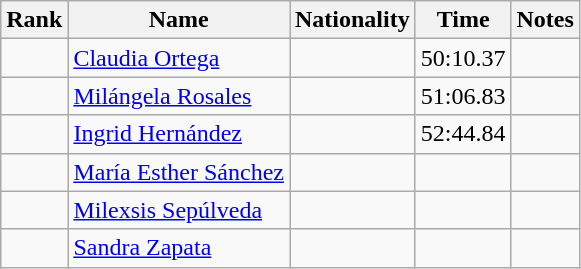<table class="wikitable sortable" style="text-align:center">
<tr>
<th>Rank</th>
<th>Name</th>
<th>Nationality</th>
<th>Time</th>
<th>Notes</th>
</tr>
<tr>
<td></td>
<td align=left><a href='#'>Claudia Ortega</a></td>
<td align=left></td>
<td>50:10.37</td>
<td></td>
</tr>
<tr>
<td></td>
<td align=left><a href='#'>Milángela Rosales</a></td>
<td align=left></td>
<td>51:06.83</td>
<td></td>
</tr>
<tr>
<td></td>
<td align=left><a href='#'>Ingrid Hernández</a></td>
<td align=left></td>
<td>52:44.84</td>
<td></td>
</tr>
<tr>
<td></td>
<td align=left><a href='#'>María Esther Sánchez</a></td>
<td align=left></td>
<td></td>
<td></td>
</tr>
<tr>
<td></td>
<td align=left><a href='#'>Milexsis Sepúlveda</a></td>
<td align=left></td>
<td></td>
<td></td>
</tr>
<tr>
<td></td>
<td align=left><a href='#'>Sandra Zapata</a></td>
<td align=left></td>
<td></td>
<td></td>
</tr>
</table>
